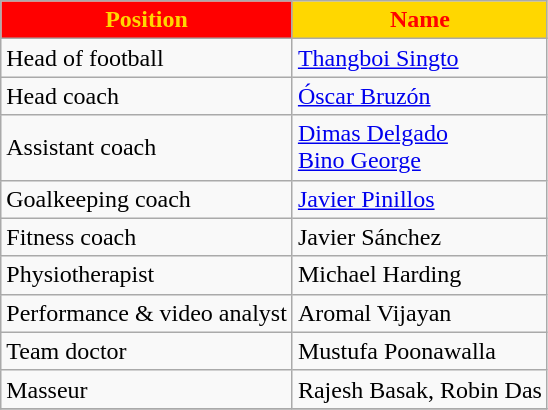<table class="wikitable">
<tr>
<th colspan="1" style="background:Red; color:Gold; text-align:center;">Position</th>
<th colspan="1" style="background:Gold; color:Red; text-align:center;">Name</th>
</tr>
<tr>
<td>Head of football</td>
<td style="text-align:left"> <a href='#'>Thangboi Singto</a></td>
</tr>
<tr>
<td>Head coach</td>
<td style="text-align:left"> <a href='#'>Óscar Bruzón</a></td>
</tr>
<tr>
<td>Assistant coach</td>
<td style="text-align:left"> <a href='#'>Dimas Delgado</a> <br>  <a href='#'>Bino George</a></td>
</tr>
<tr>
<td>Goalkeeping coach</td>
<td style="text-align:left"> <a href='#'>Javier Pinillos</a></td>
</tr>
<tr>
<td>Fitness coach</td>
<td style="text-align:left"> Javier Sánchez</td>
</tr>
<tr>
<td>Physiotherapist</td>
<td style="text-align:left"> Michael Harding</td>
</tr>
<tr>
<td>Performance & video analyst</td>
<td style="text-align:left"> Aromal Vijayan</td>
</tr>
<tr>
<td>Team doctor</td>
<td style="text-align:left"> Mustufa Poonawalla</td>
</tr>
<tr>
<td>Masseur</td>
<td style="text-align:left"> Rajesh Basak, Robin Das</td>
</tr>
<tr>
</tr>
</table>
